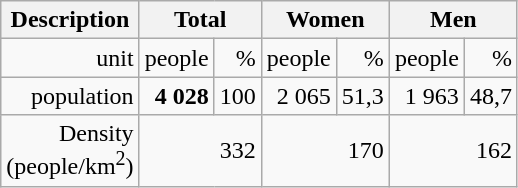<table class="wikitable" style="text-align:right;">
<tr>
<th>Description</th>
<th colspan=2>Total</th>
<th colspan=2>Women</th>
<th colspan=2>Men</th>
</tr>
<tr>
<td>unit</td>
<td>people</td>
<td>%</td>
<td>people</td>
<td>%</td>
<td>people</td>
<td>%</td>
</tr>
<tr ->
<td>population</td>
<td><strong>4 028</strong></td>
<td>100</td>
<td>2 065</td>
<td>51,3</td>
<td>1 963</td>
<td>48,7</td>
</tr>
<tr ->
<td>Density<br>(people/km<sup>2</sup>)</td>
<td colspan=2>332</td>
<td colspan=2>170</td>
<td colspan=2>162</td>
</tr>
</table>
